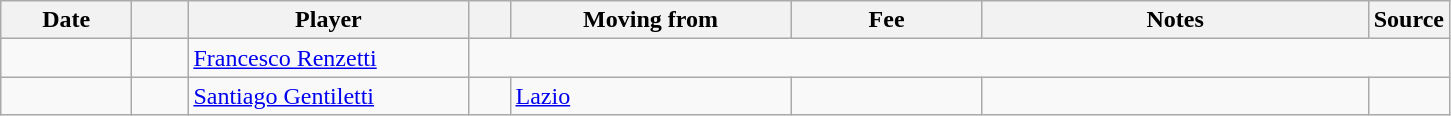<table class="wikitable sortable">
<tr>
<th style="width:80px;">Date</th>
<th style="width:30px;"></th>
<th style="width:180px;">Player</th>
<th style="width:20px;"></th>
<th style="width:180px;">Moving from</th>
<th style="width:120px;" class="unsortable">Fee</th>
<th style="width:250px;" class="unsortable">Notes</th>
<th style="width:20px;">Source</th>
</tr>
<tr>
<td></td>
<td align=center></td>
<td> <a href='#'>Francesco Renzetti</a></td>
</tr>
<tr>
<td></td>
<td align=center></td>
<td> <a href='#'>Santiago Gentiletti</a></td>
<td align=center></td>
<td> <a href='#'>Lazio</a></td>
<td align=center></td>
<td align=center></td>
<td></td>
</tr>
</table>
